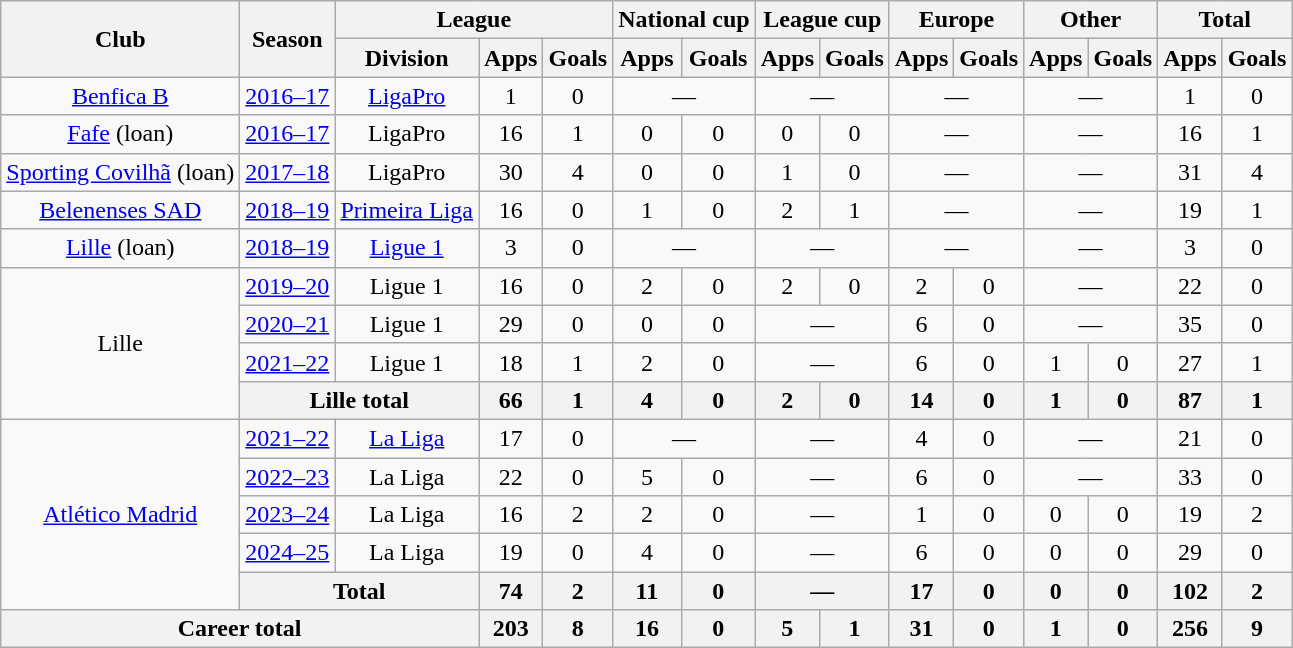<table class="wikitable" style="text-align: center;">
<tr>
<th rowspan="2">Club</th>
<th rowspan="2">Season</th>
<th colspan="3">League</th>
<th colspan="2">National cup</th>
<th colspan="2">League cup</th>
<th colspan="2">Europe</th>
<th colspan="2">Other</th>
<th colspan="2">Total</th>
</tr>
<tr>
<th>Division</th>
<th>Apps</th>
<th>Goals</th>
<th>Apps</th>
<th>Goals</th>
<th>Apps</th>
<th>Goals</th>
<th>Apps</th>
<th>Goals</th>
<th>Apps</th>
<th>Goals</th>
<th>Apps</th>
<th>Goals</th>
</tr>
<tr>
<td><a href='#'>Benfica B</a></td>
<td><a href='#'>2016–17</a></td>
<td><a href='#'>LigaPro</a></td>
<td>1</td>
<td>0</td>
<td colspan="2">—</td>
<td colspan="2">—</td>
<td colspan="2">—</td>
<td colspan="2">—</td>
<td>1</td>
<td>0</td>
</tr>
<tr>
<td><a href='#'>Fafe</a> (loan)</td>
<td><a href='#'>2016–17</a></td>
<td>LigaPro</td>
<td>16</td>
<td>1</td>
<td>0</td>
<td>0</td>
<td>0</td>
<td>0</td>
<td colspan="2">—</td>
<td colspan="2">—</td>
<td>16</td>
<td>1</td>
</tr>
<tr>
<td><a href='#'>Sporting Covilhã</a> (loan)</td>
<td><a href='#'>2017–18</a></td>
<td>LigaPro</td>
<td>30</td>
<td>4</td>
<td>0</td>
<td>0</td>
<td>1</td>
<td>0</td>
<td colspan="2">—</td>
<td colspan="2">—</td>
<td>31</td>
<td>4</td>
</tr>
<tr>
<td><a href='#'>Belenenses SAD</a></td>
<td><a href='#'>2018–19</a></td>
<td><a href='#'>Primeira Liga</a></td>
<td>16</td>
<td>0</td>
<td>1</td>
<td>0</td>
<td>2</td>
<td>1</td>
<td colspan="2">—</td>
<td colspan="2">—</td>
<td>19</td>
<td>1</td>
</tr>
<tr>
<td><a href='#'>Lille</a> (loan)</td>
<td><a href='#'>2018–19</a></td>
<td><a href='#'>Ligue 1</a></td>
<td>3</td>
<td>0</td>
<td colspan="2">—</td>
<td colspan="2">—</td>
<td colspan="2">—</td>
<td colspan="2">—</td>
<td>3</td>
<td>0</td>
</tr>
<tr>
<td rowspan="4">Lille</td>
<td><a href='#'>2019–20</a></td>
<td>Ligue 1</td>
<td>16</td>
<td>0</td>
<td>2</td>
<td>0</td>
<td>2</td>
<td>0</td>
<td>2</td>
<td>0</td>
<td colspan="2">—</td>
<td>22</td>
<td>0</td>
</tr>
<tr>
<td><a href='#'>2020–21</a></td>
<td>Ligue 1</td>
<td>29</td>
<td>0</td>
<td>0</td>
<td>0</td>
<td colspan="2">—</td>
<td>6</td>
<td>0</td>
<td colspan="2">—</td>
<td>35</td>
<td>0</td>
</tr>
<tr>
<td><a href='#'>2021–22</a></td>
<td>Ligue 1</td>
<td>18</td>
<td>1</td>
<td>2</td>
<td>0</td>
<td colspan="2">—</td>
<td>6</td>
<td>0</td>
<td>1</td>
<td>0</td>
<td>27</td>
<td>1</td>
</tr>
<tr>
<th colspan="2">Lille total</th>
<th>66</th>
<th>1</th>
<th>4</th>
<th>0</th>
<th>2</th>
<th>0</th>
<th>14</th>
<th>0</th>
<th>1</th>
<th>0</th>
<th>87</th>
<th>1</th>
</tr>
<tr>
<td rowspan="5"><a href='#'>Atlético Madrid</a></td>
<td><a href='#'>2021–22</a></td>
<td><a href='#'>La Liga</a></td>
<td>17</td>
<td>0</td>
<td colspan="2">—</td>
<td colspan="2">—</td>
<td>4</td>
<td>0</td>
<td colspan="2">—</td>
<td>21</td>
<td>0</td>
</tr>
<tr>
<td><a href='#'>2022–23</a></td>
<td>La Liga</td>
<td>22</td>
<td>0</td>
<td>5</td>
<td>0</td>
<td colspan="2">—</td>
<td>6</td>
<td>0</td>
<td colspan="2">—</td>
<td>33</td>
<td>0</td>
</tr>
<tr>
<td><a href='#'>2023–24</a></td>
<td>La Liga</td>
<td>16</td>
<td>2</td>
<td>2</td>
<td>0</td>
<td colspan="2">—</td>
<td>1</td>
<td>0</td>
<td>0</td>
<td>0</td>
<td>19</td>
<td>2</td>
</tr>
<tr>
<td><a href='#'>2024–25</a></td>
<td>La Liga</td>
<td>19</td>
<td>0</td>
<td>4</td>
<td>0</td>
<td colspan="2">—</td>
<td>6</td>
<td>0</td>
<td>0</td>
<td>0</td>
<td>29</td>
<td>0</td>
</tr>
<tr>
<th colspan="2">Total</th>
<th>74</th>
<th>2</th>
<th>11</th>
<th>0</th>
<th colspan="2">—</th>
<th>17</th>
<th>0</th>
<th>0</th>
<th>0</th>
<th>102</th>
<th>2</th>
</tr>
<tr>
<th colspan="3">Career total</th>
<th>203</th>
<th>8</th>
<th>16</th>
<th>0</th>
<th>5</th>
<th>1</th>
<th>31</th>
<th>0</th>
<th>1</th>
<th>0</th>
<th>256</th>
<th>9</th>
</tr>
</table>
